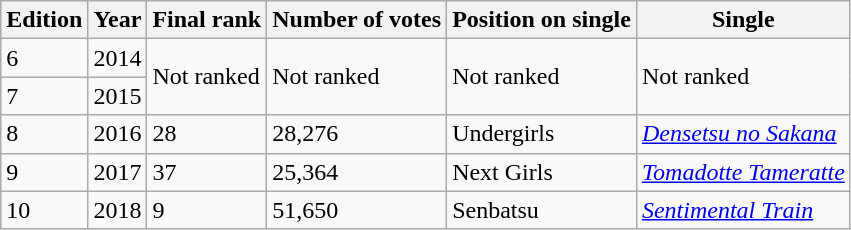<table class="wikitable sortable">
<tr>
<th>Edition</th>
<th>Year</th>
<th>Final rank</th>
<th>Number of votes</th>
<th>Position on single</th>
<th>Single<br></th>
</tr>
<tr>
<td>6</td>
<td>2014</td>
<td rowspan="2">Not ranked</td>
<td rowspan="2">Not ranked</td>
<td rowspan="2">Not ranked</td>
<td rowspan="2">Not ranked</td>
</tr>
<tr>
<td>7</td>
<td>2015</td>
</tr>
<tr>
<td>8</td>
<td>2016</td>
<td>28</td>
<td>28,276</td>
<td>Undergirls</td>
<td><em><a href='#'>Densetsu no Sakana</a></em></td>
</tr>
<tr>
<td>9</td>
<td>2017</td>
<td>37</td>
<td>25,364</td>
<td>Next Girls</td>
<td><em><a href='#'>Tomadotte Tameratte</a></em></td>
</tr>
<tr>
<td>10</td>
<td>2018</td>
<td>9</td>
<td>51,650</td>
<td>Senbatsu</td>
<td><em><a href='#'>Sentimental Train</a></em></td>
</tr>
</table>
